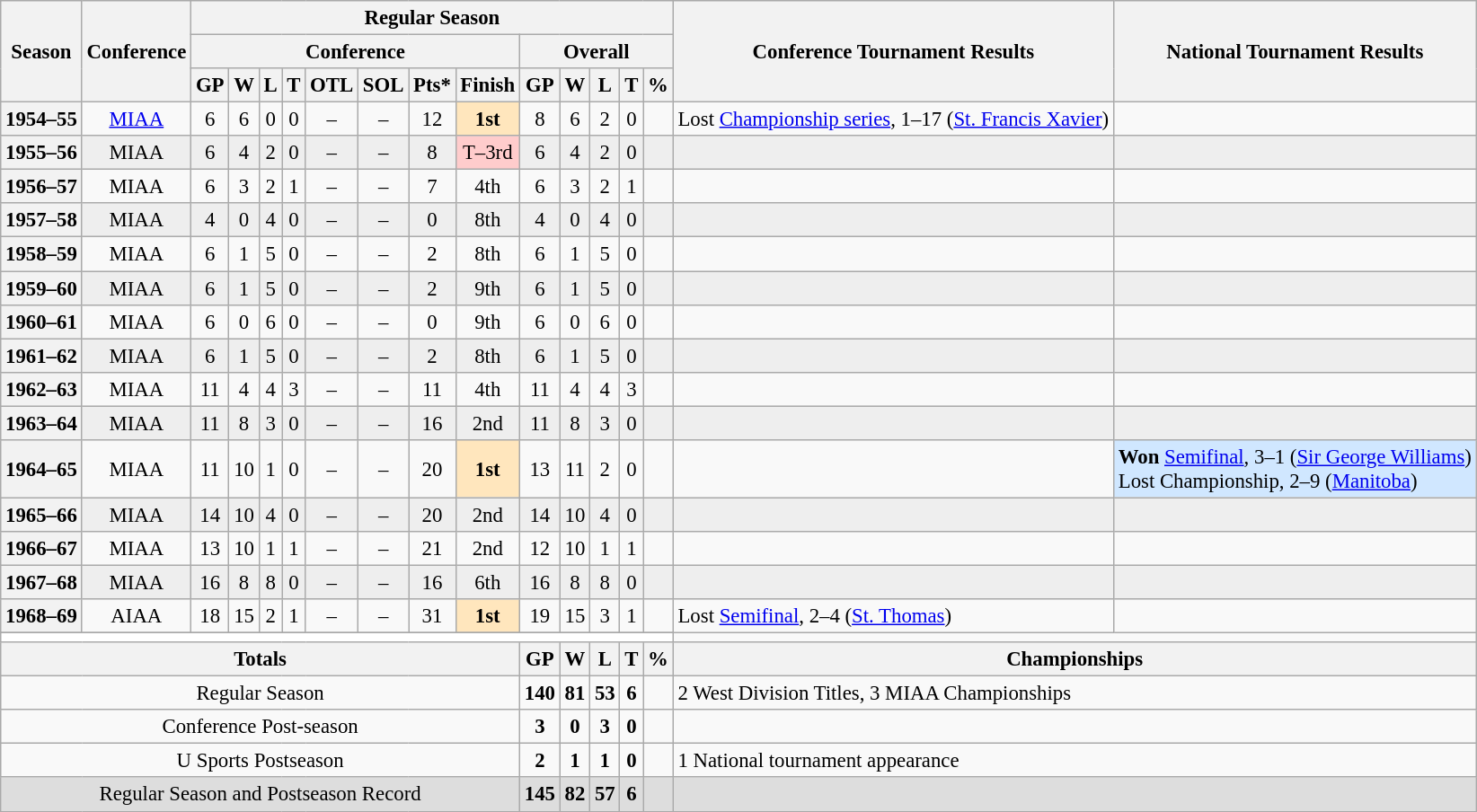<table class="wikitable" style="text-align: center; font-size: 95%">
<tr>
<th rowspan="3">Season</th>
<th rowspan="3">Conference</th>
<th colspan="13">Regular Season</th>
<th rowspan="3">Conference Tournament Results</th>
<th rowspan="3">National Tournament Results</th>
</tr>
<tr>
<th colspan="8">Conference</th>
<th colspan="5">Overall</th>
</tr>
<tr>
<th>GP</th>
<th>W</th>
<th>L</th>
<th>T</th>
<th>OTL</th>
<th>SOL</th>
<th>Pts*</th>
<th>Finish</th>
<th>GP</th>
<th>W</th>
<th>L</th>
<th>T</th>
<th>%</th>
</tr>
<tr>
<th>1954–55</th>
<td><a href='#'>MIAA</a></td>
<td>6</td>
<td>6</td>
<td>0</td>
<td>0</td>
<td>–</td>
<td>–</td>
<td>12</td>
<td style="background: #FFE6BD;"><strong>1st</strong></td>
<td>8</td>
<td>6</td>
<td>2</td>
<td>0</td>
<td></td>
<td align="left">Lost <a href='#'>Championship series</a>, 1–17 (<a href='#'>St. Francis Xavier</a>)</td>
<td align="left"></td>
</tr>
<tr bgcolor=eeeeee>
<th>1955–56</th>
<td>MIAA</td>
<td>6</td>
<td>4</td>
<td>2</td>
<td>0</td>
<td>–</td>
<td>–</td>
<td>8</td>
<td style="background: #FFCCCC;">T–3rd</td>
<td>6</td>
<td>4</td>
<td>2</td>
<td>0</td>
<td></td>
<td align="left"></td>
<td align="left"></td>
</tr>
<tr>
<th>1956–57</th>
<td>MIAA</td>
<td>6</td>
<td>3</td>
<td>2</td>
<td>1</td>
<td>–</td>
<td>–</td>
<td>7</td>
<td>4th</td>
<td>6</td>
<td>3</td>
<td>2</td>
<td>1</td>
<td></td>
<td align="left"></td>
<td align="left"></td>
</tr>
<tr bgcolor=eeeeee>
<th>1957–58</th>
<td>MIAA</td>
<td>4</td>
<td>0</td>
<td>4</td>
<td>0</td>
<td>–</td>
<td>–</td>
<td>0</td>
<td>8th</td>
<td>4</td>
<td>0</td>
<td>4</td>
<td>0</td>
<td></td>
<td align="left"></td>
<td align="left"></td>
</tr>
<tr>
<th>1958–59</th>
<td>MIAA</td>
<td>6</td>
<td>1</td>
<td>5</td>
<td>0</td>
<td>–</td>
<td>–</td>
<td>2</td>
<td>8th</td>
<td>6</td>
<td>1</td>
<td>5</td>
<td>0</td>
<td></td>
<td align="left"></td>
<td align="left"></td>
</tr>
<tr bgcolor=eeeeee>
<th>1959–60</th>
<td>MIAA</td>
<td>6</td>
<td>1</td>
<td>5</td>
<td>0</td>
<td>–</td>
<td>–</td>
<td>2</td>
<td>9th</td>
<td>6</td>
<td>1</td>
<td>5</td>
<td>0</td>
<td></td>
<td align="left"></td>
<td align="left"></td>
</tr>
<tr>
<th>1960–61</th>
<td>MIAA</td>
<td>6</td>
<td>0</td>
<td>6</td>
<td>0</td>
<td>–</td>
<td>–</td>
<td>0</td>
<td>9th</td>
<td>6</td>
<td>0</td>
<td>6</td>
<td>0</td>
<td></td>
<td align="left"></td>
<td align="left"></td>
</tr>
<tr bgcolor=eeeeee>
<th>1961–62</th>
<td>MIAA</td>
<td>6</td>
<td>1</td>
<td>5</td>
<td>0</td>
<td>–</td>
<td>–</td>
<td>2</td>
<td>8th</td>
<td>6</td>
<td>1</td>
<td>5</td>
<td>0</td>
<td></td>
<td align="left"></td>
<td align="left"></td>
</tr>
<tr>
<th>1962–63</th>
<td>MIAA</td>
<td>11</td>
<td>4</td>
<td>4</td>
<td>3</td>
<td>–</td>
<td>–</td>
<td>11</td>
<td>4th</td>
<td>11</td>
<td>4</td>
<td>4</td>
<td>3</td>
<td></td>
<td align="left"></td>
<td align="left"></td>
</tr>
<tr bgcolor=eeeeee>
<th>1963–64</th>
<td>MIAA</td>
<td>11</td>
<td>8</td>
<td>3</td>
<td>0</td>
<td>–</td>
<td>–</td>
<td>16</td>
<td>2nd</td>
<td>11</td>
<td>8</td>
<td>3</td>
<td>0</td>
<td></td>
<td align="left"></td>
<td align="left"></td>
</tr>
<tr>
<th>1964–65</th>
<td>MIAA</td>
<td>11</td>
<td>10</td>
<td>1</td>
<td>0</td>
<td>–</td>
<td>–</td>
<td>20</td>
<td style="background: #FFE6BD;"><strong>1st</strong></td>
<td>13</td>
<td>11</td>
<td>2</td>
<td>0</td>
<td></td>
<td align="left"></td>
<td bgcolor="#D0E7FF" align="left"><strong>Won</strong> <a href='#'>Semifinal</a>, 3–1 (<a href='#'>Sir George Williams</a>)<br>Lost Championship, 2–9 (<a href='#'>Manitoba</a>)</td>
</tr>
<tr bgcolor=eeeeee>
<th>1965–66</th>
<td>MIAA</td>
<td>14</td>
<td>10</td>
<td>4</td>
<td>0</td>
<td>–</td>
<td>–</td>
<td>20</td>
<td>2nd</td>
<td>14</td>
<td>10</td>
<td>4</td>
<td>0</td>
<td></td>
<td align="left"></td>
<td align="left"></td>
</tr>
<tr>
<th>1966–67</th>
<td>MIAA</td>
<td>13</td>
<td>10</td>
<td>1</td>
<td>1</td>
<td>–</td>
<td>–</td>
<td>21</td>
<td>2nd</td>
<td>12</td>
<td>10</td>
<td>1</td>
<td>1</td>
<td></td>
<td align="left"></td>
<td align="left"></td>
</tr>
<tr bgcolor=eeeeee>
<th>1967–68</th>
<td>MIAA</td>
<td>16</td>
<td>8</td>
<td>8</td>
<td>0</td>
<td>–</td>
<td>–</td>
<td>16</td>
<td>6th</td>
<td>16</td>
<td>8</td>
<td>8</td>
<td>0</td>
<td></td>
<td align="left"></td>
<td align="left"></td>
</tr>
<tr>
<th>1968–69</th>
<td>AIAA</td>
<td>18</td>
<td>15</td>
<td>2</td>
<td>1</td>
<td>–</td>
<td>–</td>
<td>31</td>
<td style="background: #FFE6BD;"><strong>1st</strong></td>
<td>19</td>
<td>15</td>
<td>3</td>
<td>1</td>
<td></td>
<td align="left">Lost <a href='#'>Semifinal</a>, 2–4 (<a href='#'>St. Thomas</a>)</td>
<td align="left"></td>
</tr>
<tr>
</tr>
<tr ->
</tr>
<tr>
<td colspan="15" style="background:#fff;"></td>
</tr>
<tr>
<th colspan="10">Totals</th>
<th>GP</th>
<th>W</th>
<th>L</th>
<th>T</th>
<th>%</th>
<th colspan="2">Championships</th>
</tr>
<tr>
<td colspan="10">Regular Season</td>
<td><strong>140</strong></td>
<td><strong>81</strong></td>
<td><strong>53</strong></td>
<td><strong>6</strong></td>
<td><strong></strong></td>
<td colspan="2" align="left">2 West Division Titles, 3 MIAA Championships</td>
</tr>
<tr>
<td colspan="10">Conference Post-season</td>
<td><strong>3</strong></td>
<td><strong>0</strong></td>
<td><strong>3</strong></td>
<td><strong>0</strong></td>
<td><strong></strong></td>
<td colspan="2" align="left"></td>
</tr>
<tr>
<td colspan="10">U Sports Postseason</td>
<td><strong>2</strong></td>
<td><strong>1</strong></td>
<td><strong>1</strong></td>
<td><strong>0</strong></td>
<td><strong></strong></td>
<td colspan="2" align="left">1 National tournament appearance</td>
</tr>
<tr bgcolor=dddddd>
<td colspan="10">Regular Season and Postseason Record</td>
<td><strong>145</strong></td>
<td><strong>82</strong></td>
<td><strong>57</strong></td>
<td><strong>6</strong></td>
<td><strong></strong></td>
<td colspan="2" align="left"></td>
</tr>
</table>
